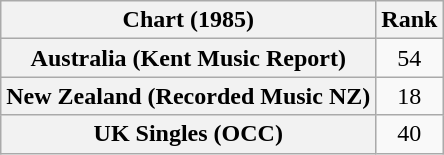<table class="wikitable sortable plainrowheaders" style="text-align:center">
<tr>
<th>Chart (1985)</th>
<th>Rank</th>
</tr>
<tr>
<th scope="row">Australia (Kent Music Report)</th>
<td>54</td>
</tr>
<tr>
<th scope="row">New Zealand (Recorded Music NZ)</th>
<td>18</td>
</tr>
<tr>
<th scope="row">UK Singles (OCC)</th>
<td>40</td>
</tr>
</table>
